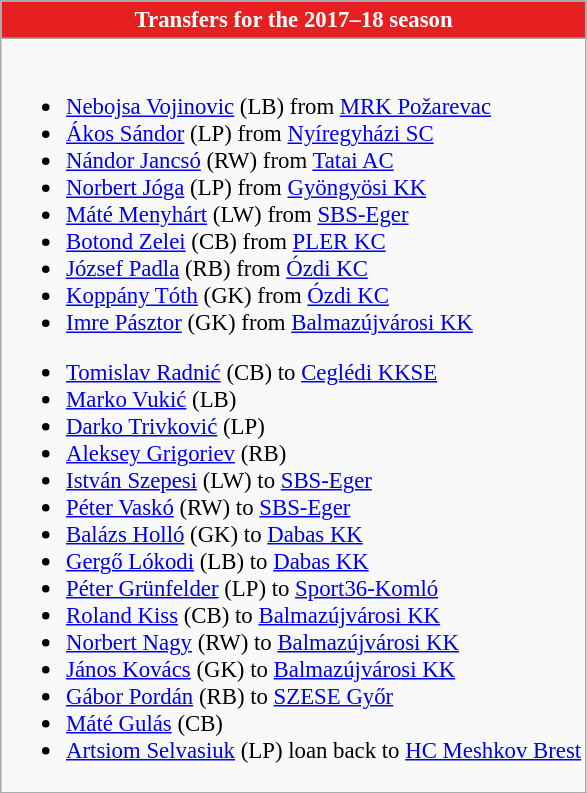<table class="wikitable collapsible collapsed" style="font-size:95%">
<tr>
<th style="color:white; background:#E62020"> <strong>Transfers for the 2017–18 season</strong></th>
</tr>
<tr>
<td><br>
<ul><li> <a href='#'>Nebojsa Vojinovic</a> (LB) from  <a href='#'>MRK Požarevac</a></li><li> <a href='#'>Ákos Sándor</a> (LP) from  <a href='#'>Nyíregyházi SC</a></li><li> <a href='#'>Nándor Jancsó</a> (RW) from  <a href='#'>Tatai AC</a></li><li> <a href='#'>Norbert Jóga</a> (LP) from  <a href='#'>Gyöngyösi KK</a></li><li> <a href='#'>Máté Menyhárt</a> (LW) from  <a href='#'>SBS-Eger</a></li><li> <a href='#'>Botond Zelei</a> (CB) from  <a href='#'>PLER KC</a></li><li> <a href='#'>József Padla</a> (RB) from  <a href='#'>Ózdi KC</a></li><li> <a href='#'>Koppány Tóth</a> (GK) from  <a href='#'>Ózdi KC</a></li><li> <a href='#'>Imre Pásztor</a> (GK) from  <a href='#'>Balmazújvárosi KK</a></li></ul><ul><li> <a href='#'>Tomislav Radnić</a> (CB) to  <a href='#'>Ceglédi KKSE</a></li><li> <a href='#'>Marko Vukić</a> (LB)</li><li> <a href='#'>Darko Trivković</a> (LP)</li><li> <a href='#'>Aleksey Grigoriev</a> (RB)</li><li> <a href='#'>István Szepesi</a> (LW) to  <a href='#'>SBS-Eger</a></li><li> <a href='#'>Péter Vaskó</a> (RW) to  <a href='#'>SBS-Eger</a></li><li> <a href='#'>Balázs Holló</a> (GK) to  <a href='#'>Dabas KK</a></li><li> <a href='#'>Gergő Lókodi</a> (LB) to  <a href='#'>Dabas KK</a></li><li> <a href='#'>Péter Grünfelder</a> (LP) to  <a href='#'>Sport36-Komló</a></li><li> <a href='#'>Roland Kiss</a> (CB) to  <a href='#'>Balmazújvárosi KK</a></li><li> <a href='#'>Norbert Nagy</a> (RW) to  <a href='#'>Balmazújvárosi KK</a></li><li> <a href='#'>János Kovács</a> (GK) to  <a href='#'>Balmazújvárosi KK</a></li><li> <a href='#'>Gábor Pordán</a> (RB) to  <a href='#'>SZESE Győr</a></li><li> <a href='#'>Máté Gulás</a> (CB)</li><li> <a href='#'>Artsiom Selvasiuk</a> (LP) loan back to  <a href='#'>HC Meshkov Brest</a></li></ul></td>
</tr>
</table>
